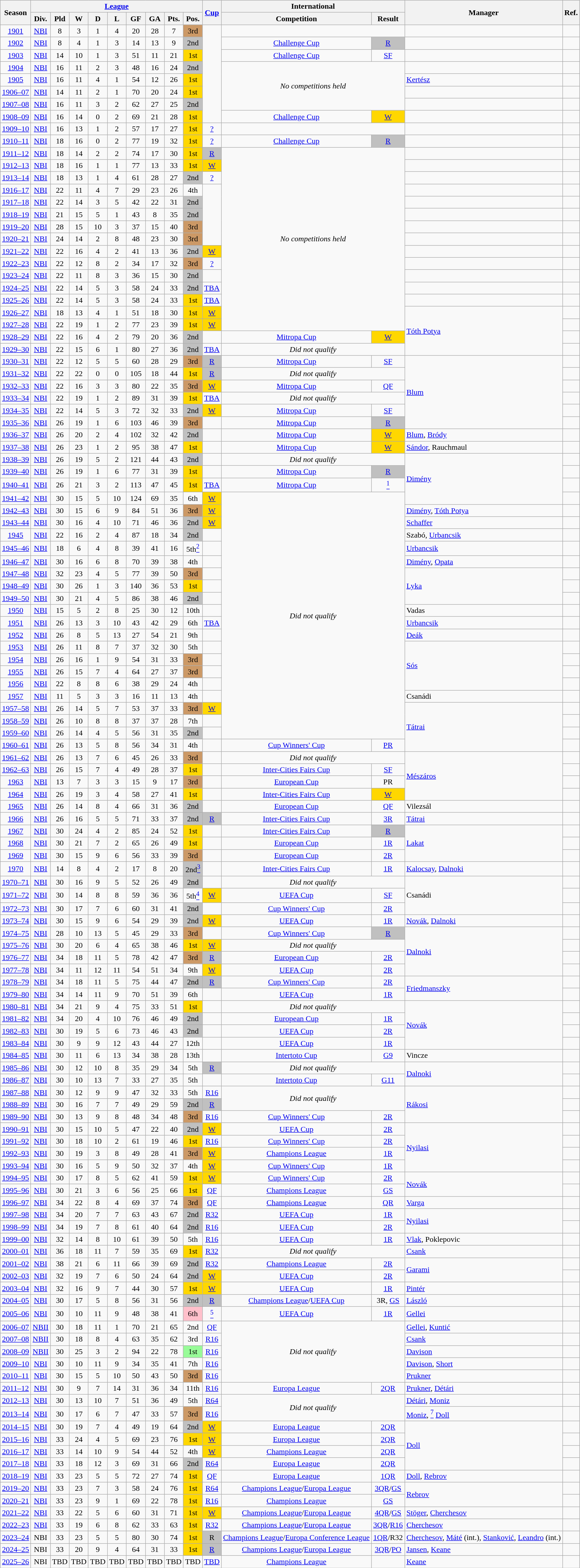<table class="wikitable sortable" style="text-align:center">
<tr>
<th rowspan="2"><strong>Season</strong></th>
<th colspan="9"><a href='#'>League</a></th>
<th rowspan="2"><a href='#'>Cup</a></th>
<th colspan="2">International</th>
<th rowspan="2">Manager</th>
<th rowspan="2">Ref.</th>
</tr>
<tr>
<th>Div.</th>
<th>Pld</th>
<th>W</th>
<th>D</th>
<th>L</th>
<th>GF</th>
<th>GA</th>
<th>Pts.</th>
<th>Pos.</th>
<th>Competition</th>
<th>Result</th>
</tr>
<tr>
<td><a href='#'>1901</a></td>
<td><a href='#'>NBI</a></td>
<td>8</td>
<td>3</td>
<td>1</td>
<td>4</td>
<td>20</td>
<td>28</td>
<td>7</td>
<td style="text-align:center;" bgcolor="#cc9966">3rd</td>
<td rowspan="8"></td>
<td colspan="2"></td>
<td style="text-align:left;" !></td>
<td></td>
</tr>
<tr>
<td><a href='#'>1902</a></td>
<td><a href='#'>NBI</a></td>
<td>8</td>
<td>4</td>
<td>1</td>
<td>3</td>
<td>14</td>
<td>13</td>
<td>9</td>
<td style="background:silver;" !>2nd</td>
<td><a href='#'>Challenge Cup</a></td>
<td ! style="background:silver;"><a href='#'>R</a></td>
<td ! style="text-align:left;"></td>
<td></td>
</tr>
<tr>
<td><a href='#'>1903</a></td>
<td><a href='#'>NBI</a></td>
<td>14</td>
<td>10</td>
<td>1</td>
<td>3</td>
<td>51</td>
<td>11</td>
<td>21</td>
<td style="background:gold;" !>1st</td>
<td><a href='#'>Challenge Cup</a></td>
<td><a href='#'>SF</a></td>
<td ! style="text-align:left;"></td>
<td></td>
</tr>
<tr>
<td><a href='#'>1904</a></td>
<td><a href='#'>NBI</a></td>
<td>16</td>
<td>11</td>
<td>2</td>
<td>3</td>
<td>48</td>
<td>16</td>
<td>24</td>
<td style="background:silver;" !>2nd</td>
<td colspan="2" rowspan="4"><em>No competitions held</em></td>
<td style="text-align:left;" !></td>
<td></td>
</tr>
<tr>
<td><a href='#'>1905</a></td>
<td><a href='#'>NBI</a></td>
<td>16</td>
<td>11</td>
<td>4</td>
<td>1</td>
<td>54</td>
<td>12</td>
<td>26</td>
<td style="background:gold;" !>1st</td>
<td style="text-align:left;" !> <a href='#'>Kertész</a></td>
<td></td>
</tr>
<tr>
<td><a href='#'>1906–07</a></td>
<td><a href='#'>NBI</a></td>
<td>14</td>
<td>11</td>
<td>2</td>
<td>1</td>
<td>70</td>
<td>20</td>
<td>24</td>
<td style="background:gold;" !>1st</td>
<td style="text-align:left;" !></td>
<td></td>
</tr>
<tr>
<td><a href='#'>1907–08</a></td>
<td><a href='#'>NBI</a></td>
<td>16</td>
<td>11</td>
<td>3</td>
<td>2</td>
<td>62</td>
<td>27</td>
<td>25</td>
<td style="background:silver;" !>2nd</td>
<td style="text-align:left;" !></td>
<td></td>
</tr>
<tr>
<td><a href='#'>1908–09</a></td>
<td><a href='#'>NBI</a></td>
<td>16</td>
<td>14</td>
<td>0</td>
<td>2</td>
<td>69</td>
<td>21</td>
<td>28</td>
<td style="background:gold;" !>1st</td>
<td><a href='#'>Challenge Cup</a></td>
<td ! style="background:gold;"><a href='#'>W</a></td>
<td ! style="text-align:left;"></td>
<td></td>
</tr>
<tr>
<td><a href='#'>1909–10</a></td>
<td><a href='#'>NBI</a></td>
<td>16</td>
<td>13</td>
<td>1</td>
<td>2</td>
<td>57</td>
<td>17</td>
<td>27</td>
<td style="background:gold;" !>1st</td>
<td><a href='#'>?</a></td>
<td colspan="2"></td>
<td style="text-align:left;" !></td>
<td></td>
</tr>
<tr>
<td><a href='#'>1910–11</a></td>
<td><a href='#'>NBI</a></td>
<td>18</td>
<td>16</td>
<td>0</td>
<td>2</td>
<td>77</td>
<td>19</td>
<td>32</td>
<td style="background:gold;" !>1st</td>
<td><a href='#'>?</a></td>
<td><a href='#'>Challenge Cup</a></td>
<td ! style="background:silver;"><a href='#'>R</a></td>
<td ! style="text-align:left;"></td>
<td></td>
</tr>
<tr>
<td><a href='#'>1911–12</a></td>
<td><a href='#'>NBI</a></td>
<td>18</td>
<td>14</td>
<td>2</td>
<td>2</td>
<td>74</td>
<td>17</td>
<td>30</td>
<td style="background:gold;" !>1st</td>
<td style="background:silver;" !><a href='#'>R</a></td>
<td colspan="2" rowspan="15"><em>No competitions held</em></td>
<td style="text-align:left;" !></td>
<td></td>
</tr>
<tr>
<td><a href='#'>1912–13</a></td>
<td><a href='#'>NBI</a></td>
<td>18</td>
<td>16</td>
<td>1</td>
<td>1</td>
<td>77</td>
<td>13</td>
<td>33</td>
<td style="background:gold;" !>1st</td>
<td style="background:gold;" !><a href='#'>W</a></td>
<td ! style="text-align:left;"></td>
<td></td>
</tr>
<tr>
<td><a href='#'>1913–14</a></td>
<td><a href='#'>NBI</a></td>
<td>18</td>
<td>13</td>
<td>1</td>
<td>4</td>
<td>61</td>
<td>28</td>
<td>27</td>
<td style="background:silver;" !>2nd</td>
<td><a href='#'>?</a></td>
<td ! style="text-align:left;"></td>
<td></td>
</tr>
<tr>
<td><a href='#'>1916–17</a></td>
<td><a href='#'>NBI</a></td>
<td>22</td>
<td>11</td>
<td>4</td>
<td>7</td>
<td>29</td>
<td>23</td>
<td>26</td>
<td>4th</td>
<td rowspan="5"></td>
<td ! style="text-align:left;"></td>
<td></td>
</tr>
<tr>
<td><a href='#'>1917–18</a></td>
<td><a href='#'>NBI</a></td>
<td>22</td>
<td>14</td>
<td>3</td>
<td>5</td>
<td>42</td>
<td>22</td>
<td>31</td>
<td style="background:silver;" !>2nd</td>
<td style="text-align:left;" !></td>
<td></td>
</tr>
<tr>
<td><a href='#'>1918–19</a></td>
<td><a href='#'>NBI</a></td>
<td>21</td>
<td>15</td>
<td>5</td>
<td>1</td>
<td>43</td>
<td>8</td>
<td>35</td>
<td style="background:silver;" !>2nd</td>
<td style="text-align:left;" !></td>
<td></td>
</tr>
<tr>
<td><a href='#'>1919–20</a></td>
<td><a href='#'>NBI</a></td>
<td>28</td>
<td>15</td>
<td>10</td>
<td>3</td>
<td>37</td>
<td>15</td>
<td>40</td>
<td style="text-align:center;" bgcolor="#cc9966">3rd</td>
<td style="text-align:left;" !></td>
<td></td>
</tr>
<tr>
<td><a href='#'>1920–21</a></td>
<td><a href='#'>NBI</a></td>
<td>24</td>
<td>14</td>
<td>2</td>
<td>8</td>
<td>48</td>
<td>23</td>
<td>30</td>
<td style="text-align:center;" bgcolor="#cc9966">3rd</td>
<td style="text-align:left;" !></td>
<td></td>
</tr>
<tr>
<td><a href='#'>1921–22</a></td>
<td><a href='#'>NBI</a></td>
<td>22</td>
<td>16</td>
<td>4</td>
<td>2</td>
<td>41</td>
<td>13</td>
<td>36</td>
<td style="background:silver;" !>2nd</td>
<td style="background:gold;" !><a href='#'>W</a></td>
<td style="text-align:left;" !></td>
<td></td>
</tr>
<tr>
<td><a href='#'>1922–23</a></td>
<td><a href='#'>NBI</a></td>
<td>22</td>
<td>12</td>
<td>8</td>
<td>2</td>
<td>34</td>
<td>17</td>
<td>32</td>
<td style="text-align:center;" bgcolor="#cc9966">3rd</td>
<td><a href='#'>?</a></td>
<td ! style="text-align:left;"></td>
<td></td>
</tr>
<tr>
<td><a href='#'>1923–24</a></td>
<td><a href='#'>NBI</a></td>
<td>22</td>
<td>11</td>
<td>8</td>
<td>3</td>
<td>36</td>
<td>15</td>
<td>30</td>
<td style="background:silver;" !>2nd</td>
<td></td>
<td ! style="text-align:left;"></td>
<td></td>
</tr>
<tr>
<td><a href='#'>1924–25</a></td>
<td><a href='#'>NBI</a></td>
<td>22</td>
<td>14</td>
<td>5</td>
<td>3</td>
<td>58</td>
<td>24</td>
<td>33</td>
<td style="background:silver;" !>2nd</td>
<td><a href='#'>TBA</a></td>
<td ! style="text-align:left;"></td>
<td></td>
</tr>
<tr>
<td><a href='#'>1925–26</a></td>
<td><a href='#'>NBI</a></td>
<td>22</td>
<td>14</td>
<td>5</td>
<td>3</td>
<td>58</td>
<td>24</td>
<td>33</td>
<td style="background:gold;" !>1st</td>
<td><a href='#'>TBA</a></td>
<td ! style="text-align:left;"></td>
<td></td>
</tr>
<tr>
<td><a href='#'>1926–27</a></td>
<td><a href='#'>NBI</a></td>
<td>18</td>
<td>13</td>
<td>4</td>
<td>1</td>
<td>51</td>
<td>18</td>
<td>30</td>
<td style="background:gold;" !>1st</td>
<td style="background:gold;" !><a href='#'>W</a></td>
<td rowspan="4" style="text-align:left;" !> <a href='#'>Tóth Potya</a></td>
<td></td>
</tr>
<tr>
<td><a href='#'>1927–28</a></td>
<td><a href='#'>NBI</a></td>
<td>22</td>
<td>19</td>
<td>1</td>
<td>2</td>
<td>77</td>
<td>23</td>
<td>39</td>
<td style="background:gold;" !>1st</td>
<td style="background:gold;" !><a href='#'>W</a></td>
<td></td>
</tr>
<tr>
<td><a href='#'>1928–29</a></td>
<td><a href='#'>NBI</a></td>
<td>22</td>
<td>16</td>
<td>4</td>
<td>2</td>
<td>79</td>
<td>20</td>
<td>36</td>
<td style="background:silver;" !>2nd</td>
<td></td>
<td><a href='#'>Mitropa Cup</a></td>
<td ! style="background:gold;"><a href='#'>W</a></td>
<td></td>
</tr>
<tr>
<td><a href='#'>1929–30</a></td>
<td><a href='#'>NBI</a></td>
<td>22</td>
<td>15</td>
<td>6</td>
<td>1</td>
<td>80</td>
<td>27</td>
<td>36</td>
<td style="background:silver;" !>2nd</td>
<td><a href='#'>TBA</a></td>
<td colspan="2"><em>Did not qualify</em></td>
<td></td>
</tr>
<tr>
<td><a href='#'>1930–31</a></td>
<td><a href='#'>NBI</a></td>
<td>22</td>
<td>12</td>
<td>5</td>
<td>5</td>
<td>60</td>
<td>28</td>
<td>29</td>
<td style="text-align:center;" bgcolor="#cc9966">3rd</td>
<td style="background:silver;"><a href='#'>R</a></td>
<td><a href='#'>Mitropa Cup</a></td>
<td><a href='#'>SF</a></td>
<td rowspan="6" ! style="text-align:left;"> <a href='#'>Blum</a></td>
<td></td>
</tr>
<tr>
<td><a href='#'>1931–32</a></td>
<td><a href='#'>NBI</a></td>
<td>22</td>
<td>22</td>
<td>0</td>
<td>0</td>
<td>105</td>
<td>18</td>
<td>44</td>
<td style="background:gold;" !>1st</td>
<td style="background:silver;" !><a href='#'>R</a></td>
<td colspan="2"><em>Did not qualify</em></td>
<td></td>
</tr>
<tr>
<td><a href='#'>1932–33</a></td>
<td><a href='#'>NBI</a></td>
<td>22</td>
<td>16</td>
<td>3</td>
<td>3</td>
<td>80</td>
<td>22</td>
<td>35</td>
<td style="text-align:center;" bgcolor="#cc9966">3rd</td>
<td style="background:gold;" !><a href='#'>W</a></td>
<td><a href='#'>Mitropa Cup</a></td>
<td><a href='#'>QF</a></td>
<td></td>
</tr>
<tr>
<td><a href='#'>1933–34</a></td>
<td><a href='#'>NBI</a></td>
<td>22</td>
<td>19</td>
<td>1</td>
<td>2</td>
<td>89</td>
<td>31</td>
<td>39</td>
<td style="background:gold;" !>1st</td>
<td><a href='#'>TBA</a></td>
<td colspan="2"><em>Did not qualify</em></td>
<td></td>
</tr>
<tr>
<td><a href='#'>1934–35</a></td>
<td><a href='#'>NBI</a></td>
<td>22</td>
<td>14</td>
<td>5</td>
<td>3</td>
<td>72</td>
<td>32</td>
<td>33</td>
<td style="background:silver;" !>2nd</td>
<td style="background:gold;" !><a href='#'>W</a></td>
<td><a href='#'>Mitropa Cup</a></td>
<td><a href='#'>SF</a></td>
<td></td>
</tr>
<tr>
<td><a href='#'>1935–36</a></td>
<td><a href='#'>NBI</a></td>
<td>26</td>
<td>19</td>
<td>1</td>
<td>6</td>
<td>103</td>
<td>46</td>
<td>39</td>
<td style="text-align:center;" bgcolor="#cc9966">3rd</td>
<td></td>
<td><a href='#'>Mitropa Cup</a></td>
<td bgcolor=silver><a href='#'>R</a></td>
<td></td>
</tr>
<tr>
<td><a href='#'>1936–37</a></td>
<td><a href='#'>NBI</a></td>
<td>26</td>
<td>20</td>
<td>2</td>
<td>4</td>
<td>102</td>
<td>32</td>
<td>42</td>
<td style="background:silver;" !>2nd</td>
<td></td>
<td><a href='#'>Mitropa Cup</a></td>
<td ! style="background:gold;"><a href='#'>W</a></td>
<td style="text-align:left;" !> <a href='#'>Blum</a>,  <a href='#'>Bródy</a></td>
<td></td>
</tr>
<tr>
<td><a href='#'>1937–38</a></td>
<td><a href='#'>NBI</a></td>
<td>26</td>
<td>23</td>
<td>1</td>
<td>2</td>
<td>95</td>
<td>38</td>
<td>47</td>
<td style="background:gold;" !>1st</td>
<td></td>
<td><a href='#'>Mitropa Cup</a></td>
<td bgcolor=gold><a href='#'>W</a></td>
<td style="text-align:left;" !> <a href='#'>Sándor</a>,  Rauchmaul</td>
<td></td>
</tr>
<tr>
<td><a href='#'>1938–39</a></td>
<td><a href='#'>NBI</a></td>
<td>26</td>
<td>19</td>
<td>5</td>
<td>2</td>
<td>121</td>
<td>44</td>
<td>43</td>
<td style="background:silver;" !>2nd</td>
<td></td>
<td colspan="2"><em>Did not qualify</em></td>
<td rowspan="4" style="text-align:left;" !> <a href='#'>Dimény</a></td>
<td></td>
</tr>
<tr>
<td><a href='#'>1939–40</a></td>
<td><a href='#'>NBI</a></td>
<td>26</td>
<td>19</td>
<td>1</td>
<td>6</td>
<td>77</td>
<td>31</td>
<td>39</td>
<td style="background:gold;" !>1st</td>
<td></td>
<td><a href='#'>Mitropa Cup</a></td>
<td bgcolor=silver><a href='#'>R</a></td>
<td></td>
</tr>
<tr>
<td><a href='#'>1940–41</a></td>
<td><a href='#'>NBI</a></td>
<td>26</td>
<td>21</td>
<td>3</td>
<td>2</td>
<td>113</td>
<td>47</td>
<td>45</td>
<td style="background:gold;" !>1st</td>
<td><a href='#'>TBA</a></td>
<td><a href='#'>Mitropa Cup</a></td>
<td><a href='#'><sup>1</sup></a></td>
<td></td>
</tr>
<tr>
<td><a href='#'>1941–42</a></td>
<td><a href='#'>NBI</a></td>
<td>30</td>
<td>15</td>
<td>5</td>
<td>10</td>
<td>124</td>
<td>69</td>
<td>35</td>
<td>6th</td>
<td style="background:gold;" !><a href='#'>W</a></td>
<td colspan="2" rowspan="20"><em>Did not qualify</em></td>
<td></td>
</tr>
<tr>
<td><a href='#'>1942–43</a></td>
<td><a href='#'>NBI</a></td>
<td>30</td>
<td>15</td>
<td>6</td>
<td>9</td>
<td>84</td>
<td>51</td>
<td>36</td>
<td style="text-align:center;" bgcolor="#cc9966">3rd</td>
<td style="background:gold;" !><a href='#'>W</a></td>
<td style="text-align:left;" !> <a href='#'>Dimény</a>,  <a href='#'>Tóth Potya</a></td>
<td></td>
</tr>
<tr>
<td><a href='#'>1943–44</a></td>
<td><a href='#'>NBI</a></td>
<td>30</td>
<td>16</td>
<td>4</td>
<td>10</td>
<td>71</td>
<td>46</td>
<td>36</td>
<td style="background:silver;" !>2nd</td>
<td style="background:gold;" !><a href='#'>W</a></td>
<td style="text-align:left;" !> <a href='#'>Schaffer</a></td>
<td></td>
</tr>
<tr>
<td><a href='#'>1945</a></td>
<td><a href='#'>NBI</a></td>
<td>22</td>
<td>16</td>
<td>2</td>
<td>4</td>
<td>87</td>
<td>18</td>
<td>34</td>
<td style="background:silver;" !>2nd</td>
<td></td>
<td ! style="text-align:left;"> Szabó,  <a href='#'>Urbancsik</a></td>
<td></td>
</tr>
<tr>
<td><a href='#'>1945–46</a></td>
<td><a href='#'>NBI</a></td>
<td>18</td>
<td>6</td>
<td>4</td>
<td>8</td>
<td>39</td>
<td>41</td>
<td>16</td>
<td>5th<a href='#'><sup>2</sup></a></td>
<td></td>
<td ! style="text-align:left;"> <a href='#'>Urbancsik</a></td>
<td></td>
</tr>
<tr>
<td><a href='#'>1946–47</a></td>
<td><a href='#'>NBI</a></td>
<td>30</td>
<td>16</td>
<td>6</td>
<td>8</td>
<td>70</td>
<td>39</td>
<td>38</td>
<td>4th</td>
<td></td>
<td ! style="text-align:left;"> <a href='#'>Dimény</a>,  <a href='#'>Opata</a></td>
<td></td>
</tr>
<tr>
<td><a href='#'>1947–48</a></td>
<td><a href='#'>NBI</a></td>
<td>32</td>
<td>23</td>
<td>4</td>
<td>5</td>
<td>77</td>
<td>39</td>
<td>50</td>
<td style="text-align:center;" bgcolor="#cc9966">3rd</td>
<td></td>
<td rowspan="3" ! style="text-align:left;"> <a href='#'>Lyka</a></td>
<td></td>
</tr>
<tr>
<td><a href='#'>1948–49</a></td>
<td><a href='#'>NBI</a></td>
<td>30</td>
<td>26</td>
<td>1</td>
<td>3</td>
<td>140</td>
<td>36</td>
<td>53</td>
<td style="background:gold;" !>1st</td>
<td></td>
<td></td>
</tr>
<tr>
<td><a href='#'>1949–50</a></td>
<td><a href='#'>NBI</a></td>
<td>30</td>
<td>21</td>
<td>4</td>
<td>5</td>
<td>86</td>
<td>38</td>
<td>46</td>
<td style="background:silver;" !>2nd</td>
<td></td>
<td></td>
</tr>
<tr>
<td><a href='#'>1950</a></td>
<td><a href='#'>NBI</a></td>
<td>15</td>
<td>5</td>
<td>2</td>
<td>8</td>
<td>25</td>
<td>30</td>
<td>12</td>
<td>10th</td>
<td></td>
<td ! style="text-align:left;"> Vadas</td>
<td></td>
</tr>
<tr>
<td><a href='#'>1951</a></td>
<td><a href='#'>NBI</a></td>
<td>26</td>
<td>13</td>
<td>3</td>
<td>10</td>
<td>43</td>
<td>42</td>
<td>29</td>
<td>6th</td>
<td><a href='#'>TBA</a></td>
<td ! style="text-align:left;"> <a href='#'>Urbancsik</a></td>
<td></td>
</tr>
<tr>
<td><a href='#'>1952</a></td>
<td><a href='#'>NBI</a></td>
<td>26</td>
<td>8</td>
<td>5</td>
<td>13</td>
<td>27</td>
<td>54</td>
<td>21</td>
<td>9th</td>
<td></td>
<td ! style="text-align:left;"> <a href='#'>Deák</a></td>
<td></td>
</tr>
<tr>
<td><a href='#'>1953</a></td>
<td><a href='#'>NBI</a></td>
<td>26</td>
<td>11</td>
<td>8</td>
<td>7</td>
<td>37</td>
<td>32</td>
<td>30</td>
<td>5th</td>
<td></td>
<td rowspan="4" ! style="text-align:left;"> <a href='#'>Sós</a></td>
<td></td>
</tr>
<tr>
<td><a href='#'>1954</a></td>
<td><a href='#'>NBI</a></td>
<td>26</td>
<td>16</td>
<td>1</td>
<td>9</td>
<td>54</td>
<td>31</td>
<td>33</td>
<td style="text-align:center;" bgcolor="#cc9966">3rd</td>
<td></td>
<td></td>
</tr>
<tr>
<td><a href='#'>1955</a></td>
<td><a href='#'>NBI</a></td>
<td>26</td>
<td>15</td>
<td>7</td>
<td>4</td>
<td>64</td>
<td>27</td>
<td>37</td>
<td style="text-align:center;" bgcolor="#cc9966">3rd</td>
<td></td>
<td></td>
</tr>
<tr>
<td><a href='#'>1956</a></td>
<td><a href='#'>NBI</a></td>
<td>22</td>
<td>8</td>
<td>8</td>
<td>6</td>
<td>38</td>
<td>29</td>
<td>24</td>
<td>4th</td>
<td></td>
<td></td>
</tr>
<tr>
<td><a href='#'>1957</a></td>
<td><a href='#'>NBI</a></td>
<td>11</td>
<td>5</td>
<td>3</td>
<td>3</td>
<td>16</td>
<td>11</td>
<td>13</td>
<td>4th</td>
<td></td>
<td ! style="text-align:left;"> Csanádi</td>
<td></td>
</tr>
<tr>
<td><a href='#'>1957–58</a></td>
<td><a href='#'>NBI</a></td>
<td>26</td>
<td>14</td>
<td>5</td>
<td>7</td>
<td>53</td>
<td>37</td>
<td>33</td>
<td style="text-align:center;" bgcolor="#cc9966">3rd</td>
<td style="background:gold;" !><a href='#'>W</a></td>
<td rowspan="4" style="text-align:left;" !> <a href='#'>Tátrai</a></td>
<td></td>
</tr>
<tr>
<td><a href='#'>1958–59</a></td>
<td><a href='#'>NBI</a></td>
<td>26</td>
<td>10</td>
<td>8</td>
<td>8</td>
<td>37</td>
<td>37</td>
<td>28</td>
<td>7th</td>
<td></td>
<td></td>
</tr>
<tr>
<td><a href='#'>1959–60</a></td>
<td><a href='#'>NBI</a></td>
<td>26</td>
<td>14</td>
<td>4</td>
<td>5</td>
<td>56</td>
<td>31</td>
<td>35</td>
<td style="background:silver;" !>2nd</td>
<td></td>
<td></td>
</tr>
<tr>
<td><a href='#'>1960–61</a></td>
<td><a href='#'>NBI</a></td>
<td>26</td>
<td>13</td>
<td>5</td>
<td>8</td>
<td>56</td>
<td>34</td>
<td>31</td>
<td>4th</td>
<td></td>
<td><a href='#'>Cup Winners' Cup</a></td>
<td><a href='#'>PR</a></td>
<td></td>
</tr>
<tr>
<td><a href='#'>1961–62</a></td>
<td><a href='#'>NBI</a></td>
<td>26</td>
<td>13</td>
<td>7</td>
<td>6</td>
<td>45</td>
<td>26</td>
<td>33</td>
<td style="text-align:center;" bgcolor="#cc9966">3rd</td>
<td></td>
<td colspan="2"><em>Did not qualify</em></td>
<td rowspan="4" style="text-align:left;" !> <a href='#'>Mészáros</a></td>
<td></td>
</tr>
<tr>
<td><a href='#'>1962–63</a></td>
<td><a href='#'>NBI</a></td>
<td>26</td>
<td>15</td>
<td>7</td>
<td>4</td>
<td>49</td>
<td>28</td>
<td>37</td>
<td style="background:gold;" !>1st</td>
<td></td>
<td><a href='#'>Inter-Cities Fairs Cup</a></td>
<td><a href='#'>SF</a></td>
<td></td>
</tr>
<tr>
<td><a href='#'>1963</a></td>
<td><a href='#'>NBI</a></td>
<td>13</td>
<td>7</td>
<td>3</td>
<td>3</td>
<td>15</td>
<td>9</td>
<td>17</td>
<td style="text-align:center;" bgcolor="#cc9966">3rd</td>
<td></td>
<td><a href='#'>European Cup</a></td>
<td>PR</td>
<td></td>
</tr>
<tr>
<td><a href='#'>1964</a></td>
<td><a href='#'>NBI</a></td>
<td>26</td>
<td>19</td>
<td>3</td>
<td>4</td>
<td>58</td>
<td>27</td>
<td>41</td>
<td style="background:gold;" !>1st</td>
<td></td>
<td><a href='#'>Inter-Cities Fairs Cup</a></td>
<td ! style="background:gold;"><a href='#'>W</a></td>
<td></td>
</tr>
<tr>
<td><a href='#'>1965</a></td>
<td><a href='#'>NBI</a></td>
<td>26</td>
<td>14</td>
<td>8</td>
<td>4</td>
<td>66</td>
<td>31</td>
<td>36</td>
<td style="background:silver;" !>2nd</td>
<td></td>
<td><a href='#'>European Cup</a></td>
<td><a href='#'>QF</a></td>
<td ! style="text-align:left;"> Vilezsál</td>
<td></td>
</tr>
<tr>
<td><a href='#'>1966</a></td>
<td><a href='#'>NBI</a></td>
<td>26</td>
<td>16</td>
<td>5</td>
<td>5</td>
<td>71</td>
<td>33</td>
<td>37</td>
<td style="background:silver;" !>2nd</td>
<td style="background:silver;" !><a href='#'>R</a></td>
<td><a href='#'>Inter-Cities Fairs Cup</a></td>
<td><a href='#'>3R</a></td>
<td ! style="text-align:left;"> <a href='#'>Tátrai</a></td>
<td></td>
</tr>
<tr>
<td><a href='#'>1967</a></td>
<td><a href='#'>NBI</a></td>
<td>30</td>
<td>24</td>
<td>4</td>
<td>2</td>
<td>85</td>
<td>24</td>
<td>52</td>
<td style="background:gold;" !>1st</td>
<td></td>
<td><a href='#'>Inter-Cities Fairs Cup</a></td>
<td ! style="background:silver;"><a href='#'>R</a></td>
<td rowspan="3" ! style="text-align:left;"> <a href='#'>Lakat</a></td>
<td></td>
</tr>
<tr>
<td><a href='#'>1968</a></td>
<td><a href='#'>NBI</a></td>
<td>30</td>
<td>21</td>
<td>7</td>
<td>2</td>
<td>65</td>
<td>26</td>
<td>49</td>
<td style="background:gold;" !>1st</td>
<td></td>
<td><a href='#'>European Cup</a></td>
<td><a href='#'>1R</a></td>
<td></td>
</tr>
<tr>
<td><a href='#'>1969</a></td>
<td><a href='#'>NBI</a></td>
<td>30</td>
<td>15</td>
<td>9</td>
<td>6</td>
<td>56</td>
<td>33</td>
<td>39</td>
<td style="text-align:center;" bgcolor="#cc9966">3rd</td>
<td></td>
<td><a href='#'>European Cup</a></td>
<td><a href='#'>2R</a></td>
<td></td>
</tr>
<tr>
<td><a href='#'>1970</a></td>
<td><a href='#'>NBI</a></td>
<td>14</td>
<td>8</td>
<td>4</td>
<td>2</td>
<td>17</td>
<td>8</td>
<td>20</td>
<td style="background:silver;" !>2nd<a href='#'><sup>3</sup></a></td>
<td></td>
<td><a href='#'>Inter-Cities Fairs Cup</a></td>
<td><a href='#'>1R</a></td>
<td ! style="text-align:left;">  <a href='#'>Kalocsay</a>,  <a href='#'>Dalnoki</a></td>
<td></td>
</tr>
<tr>
<td><a href='#'>1970–71</a></td>
<td><a href='#'>NBI</a></td>
<td>30</td>
<td>16</td>
<td>9</td>
<td>5</td>
<td>52</td>
<td>26</td>
<td>49</td>
<td style="background:silver;" !>2nd</td>
<td></td>
<td colspan="2"><em>Did not qualify</em></td>
<td rowspan="3" style="text-align:left;" !> Csanádi</td>
<td></td>
</tr>
<tr>
<td><a href='#'>1971–72</a></td>
<td><a href='#'>NBI</a></td>
<td>30</td>
<td>14</td>
<td>8</td>
<td>8</td>
<td>59</td>
<td>36</td>
<td>36</td>
<td>5th<a href='#'><sup>4</sup></a></td>
<td style="background:gold;" !><a href='#'>W</a></td>
<td><a href='#'>UEFA Cup</a></td>
<td><a href='#'>SF</a></td>
<td></td>
</tr>
<tr>
<td><a href='#'>1972–73</a></td>
<td><a href='#'>NBI</a></td>
<td>30</td>
<td>17</td>
<td>7</td>
<td>6</td>
<td>60</td>
<td>31</td>
<td>41</td>
<td style="background:silver;" !>2nd</td>
<td></td>
<td><a href='#'>Cup Winners' Cup</a></td>
<td><a href='#'>2R</a></td>
<td></td>
</tr>
<tr>
<td><a href='#'>1973–74</a></td>
<td><a href='#'>NBI</a></td>
<td>30</td>
<td>15</td>
<td>9</td>
<td>6</td>
<td>54</td>
<td>29</td>
<td>39</td>
<td style="background:silver;" !>2nd</td>
<td style="background:gold;" !><a href='#'>W</a></td>
<td><a href='#'>UEFA Cup</a></td>
<td><a href='#'>1R</a></td>
<td ! style="text-align:left;"> <a href='#'>Novák</a>,  <a href='#'>Dalnoki</a></td>
<td></td>
</tr>
<tr>
<td><a href='#'>1974–75</a></td>
<td><a href='#'>NBI</a></td>
<td>28</td>
<td>10</td>
<td>13</td>
<td>5</td>
<td>45</td>
<td>29</td>
<td>33</td>
<td style="text-align:center;" bgcolor="#cc9966">3rd</td>
<td></td>
<td><a href='#'>Cup Winners' Cup</a></td>
<td ! style="background:silver;"><a href='#'>R</a></td>
<td rowspan="4" ! style="text-align:left;"> <a href='#'>Dalnoki</a></td>
<td></td>
</tr>
<tr>
<td><a href='#'>1975–76</a></td>
<td><a href='#'>NBI</a></td>
<td>30</td>
<td>20</td>
<td>6</td>
<td>4</td>
<td>65</td>
<td>38</td>
<td>46</td>
<td style="background:gold;" !>1st</td>
<td style="background:gold;" !><a href='#'>W</a></td>
<td colspan="2"><em>Did not qualify</em></td>
<td></td>
</tr>
<tr>
<td><a href='#'>1976–77</a></td>
<td><a href='#'>NBI</a></td>
<td>34</td>
<td>18</td>
<td>11</td>
<td>5</td>
<td>78</td>
<td>42</td>
<td>47</td>
<td style="text-align:center;" bgcolor="#cc9966">3rd</td>
<td style="background:silver;" !><a href='#'>R</a></td>
<td><a href='#'>European Cup</a></td>
<td><a href='#'>2R</a></td>
<td></td>
</tr>
<tr>
<td><a href='#'>1977–78</a></td>
<td><a href='#'>NBI</a></td>
<td>34</td>
<td>11</td>
<td>12</td>
<td>11</td>
<td>54</td>
<td>51</td>
<td>34</td>
<td>9th</td>
<td style="background:gold;" !><a href='#'>W</a></td>
<td><a href='#'>UEFA Cup</a></td>
<td><a href='#'>2R</a></td>
<td></td>
</tr>
<tr>
<td><a href='#'>1978–79</a></td>
<td><a href='#'>NBI</a></td>
<td>34</td>
<td>18</td>
<td>11</td>
<td>5</td>
<td>75</td>
<td>44</td>
<td>47</td>
<td style="background:silver;" !>2nd</td>
<td style="background:silver;" !><a href='#'>R</a></td>
<td><a href='#'>Cup Winners' Cup</a></td>
<td><a href='#'>2R</a></td>
<td rowspan="2" ! style="text-align:left;"> <a href='#'>Friedmanszky</a></td>
<td></td>
</tr>
<tr>
<td><a href='#'>1979–80</a></td>
<td><a href='#'>NBI</a></td>
<td>34</td>
<td>14</td>
<td>11</td>
<td>9</td>
<td>70</td>
<td>51</td>
<td>39</td>
<td>6th</td>
<td></td>
<td><a href='#'>UEFA Cup</a></td>
<td><a href='#'>1R</a></td>
<td></td>
</tr>
<tr>
<td><a href='#'>1980–81</a></td>
<td><a href='#'>NBI</a></td>
<td>34</td>
<td>21</td>
<td>9</td>
<td>4</td>
<td>75</td>
<td>33</td>
<td>51</td>
<td style="background:gold;" !>1st</td>
<td></td>
<td colspan="2"><em>Did not qualify</em></td>
<td rowspan="4" style="text-align:left;" !> <a href='#'>Novák</a></td>
<td></td>
</tr>
<tr>
<td><a href='#'>1981–82</a></td>
<td><a href='#'>NBI</a></td>
<td>34</td>
<td>20</td>
<td>4</td>
<td>10</td>
<td>76</td>
<td>46</td>
<td>49</td>
<td style="background:silver;" !>2nd</td>
<td></td>
<td><a href='#'>European Cup</a></td>
<td><a href='#'>1R</a></td>
<td></td>
</tr>
<tr>
<td><a href='#'>1982–83</a></td>
<td><a href='#'>NBI</a></td>
<td>30</td>
<td>19</td>
<td>5</td>
<td>6</td>
<td>73</td>
<td>46</td>
<td>43</td>
<td style="background:silver;" !>2nd</td>
<td></td>
<td><a href='#'>UEFA Cup</a></td>
<td><a href='#'>2R</a></td>
<td></td>
</tr>
<tr>
<td><a href='#'>1983–84</a></td>
<td><a href='#'>NBI</a></td>
<td>30</td>
<td>9</td>
<td>9</td>
<td>12</td>
<td>43</td>
<td>44</td>
<td>27</td>
<td>12th</td>
<td></td>
<td><a href='#'>UEFA Cup</a></td>
<td><a href='#'>1R</a></td>
<td></td>
</tr>
<tr>
<td><a href='#'>1984–85</a></td>
<td><a href='#'>NBI</a></td>
<td>30</td>
<td>11</td>
<td>6</td>
<td>13</td>
<td>34</td>
<td>38</td>
<td>28</td>
<td>13th</td>
<td></td>
<td><a href='#'>Intertoto Cup</a></td>
<td><a href='#'>G9</a></td>
<td ! style="text-align:left;"> Vincze</td>
<td></td>
</tr>
<tr>
<td><a href='#'>1985–86</a></td>
<td><a href='#'>NBI</a></td>
<td>30</td>
<td>12</td>
<td>10</td>
<td>8</td>
<td>35</td>
<td>29</td>
<td>34</td>
<td>5th</td>
<td style="background:silver;" !><a href='#'>R</a></td>
<td colspan="2"><em>Did not qualify</em></td>
<td rowspan="2" style="text-align:left;" !> <a href='#'>Dalnoki</a></td>
<td></td>
</tr>
<tr>
<td><a href='#'>1986–87</a></td>
<td><a href='#'>NBI</a></td>
<td>30</td>
<td>10</td>
<td>13</td>
<td>7</td>
<td>33</td>
<td>27</td>
<td>35</td>
<td>5th</td>
<td></td>
<td><a href='#'>Intertoto Cup</a></td>
<td><a href='#'>G11</a></td>
<td></td>
</tr>
<tr>
<td><a href='#'>1987–88</a></td>
<td><a href='#'>NBI</a></td>
<td>30</td>
<td>12</td>
<td>9</td>
<td>9</td>
<td>47</td>
<td>32</td>
<td>33</td>
<td>5th</td>
<td><a href='#'>R16</a></td>
<td colspan="2" rowspan="2"><em>Did not qualify</em></td>
<td rowspan="3" style="text-align:left;" !> <a href='#'>Rákosi</a></td>
<td></td>
</tr>
<tr>
<td><a href='#'>1988–89</a></td>
<td><a href='#'>NBI</a></td>
<td>30</td>
<td>16</td>
<td>7</td>
<td>7</td>
<td>49</td>
<td>29</td>
<td>59</td>
<td style="background:silver;" !>2nd</td>
<td style="background:silver;" !><a href='#'>R</a></td>
<td></td>
</tr>
<tr>
<td><a href='#'>1989–90</a></td>
<td><a href='#'>NBI</a></td>
<td>30</td>
<td>13</td>
<td>9</td>
<td>8</td>
<td>48</td>
<td>34</td>
<td>48</td>
<td style="text-align:center;" bgcolor="#cc9966">3rd</td>
<td><a href='#'>R16</a></td>
<td><a href='#'>Cup Winners' Cup</a></td>
<td><a href='#'>2R</a></td>
<td></td>
</tr>
<tr>
<td><a href='#'>1990–91</a></td>
<td><a href='#'>NBI</a></td>
<td>30</td>
<td>15</td>
<td>10</td>
<td>5</td>
<td>47</td>
<td>22</td>
<td>40</td>
<td style="background:silver;" !>2nd</td>
<td style="background:gold;" !><a href='#'>W</a></td>
<td><a href='#'>UEFA Cup</a></td>
<td><a href='#'>2R</a></td>
<td rowspan="4" ! style="text-align:left;"> <a href='#'>Nyilasi</a></td>
<td></td>
</tr>
<tr>
<td><a href='#'>1991–92</a></td>
<td><a href='#'>NBI</a></td>
<td>30</td>
<td>18</td>
<td>10</td>
<td>2</td>
<td>61</td>
<td>19</td>
<td>46</td>
<td style="background:gold;" !>1st</td>
<td><a href='#'>R16</a></td>
<td><a href='#'>Cup Winners' Cup</a></td>
<td><a href='#'>2R</a></td>
<td></td>
</tr>
<tr>
<td><a href='#'>1992–93</a></td>
<td><a href='#'>NBI</a></td>
<td>30</td>
<td>19</td>
<td>3</td>
<td>8</td>
<td>49</td>
<td>28</td>
<td>41</td>
<td style="text-align:center;" bgcolor="#cc9966">3rd</td>
<td style="background:gold;" !><a href='#'>W</a></td>
<td><a href='#'>Champions League</a></td>
<td><a href='#'>1R</a></td>
<td></td>
</tr>
<tr>
<td><a href='#'>1993–94</a></td>
<td><a href='#'>NBI</a></td>
<td>30</td>
<td>16</td>
<td>5</td>
<td>9</td>
<td>50</td>
<td>32</td>
<td>37</td>
<td style="text-align:center">4th</td>
<td style="background:gold;" !><a href='#'>W</a></td>
<td><a href='#'>Cup Winners' Cup</a></td>
<td><a href='#'>1R</a></td>
<td></td>
</tr>
<tr>
<td><a href='#'>1994–95</a></td>
<td><a href='#'>NBI</a></td>
<td>30</td>
<td>17</td>
<td>8</td>
<td>5</td>
<td>62</td>
<td>41</td>
<td>59</td>
<td style="text-align:center;background:gold;" !>1st</td>
<td style="background:gold;" !><a href='#'>W</a></td>
<td><a href='#'>Cup Winners' Cup</a></td>
<td><a href='#'>2R</a></td>
<td rowspan="2" ! style="text-align:left;"> <a href='#'>Novák</a></td>
<td></td>
</tr>
<tr>
<td><a href='#'>1995–96</a></td>
<td><a href='#'>NBI</a></td>
<td>30</td>
<td>21</td>
<td>3</td>
<td>6</td>
<td>56</td>
<td>25</td>
<td>66</td>
<td style="text-align:center;background:gold;" !>1st</td>
<td><a href='#'>QF</a></td>
<td><a href='#'>Champions League</a></td>
<td><a href='#'>GS</a></td>
<td></td>
</tr>
<tr>
<td><a href='#'>1996–97</a></td>
<td><a href='#'>NBI</a></td>
<td>34</td>
<td>22</td>
<td>8</td>
<td>4</td>
<td>69</td>
<td>37</td>
<td>74</td>
<td style="text-align:center;" bgcolor="#cc9966">3rd</td>
<td><a href='#'>QF</a></td>
<td><a href='#'>Champions League</a></td>
<td><a href='#'>QR</a></td>
<td ! style="text-align:left;"> <a href='#'>Varga</a></td>
<td></td>
</tr>
<tr>
<td><a href='#'>1997–98</a></td>
<td><a href='#'>NBI</a></td>
<td>34</td>
<td>20</td>
<td>7</td>
<td>7</td>
<td>63</td>
<td>43</td>
<td>67</td>
<td style="text-align:center;background:silver;" !>2nd</td>
<td><a href='#'>R32</a></td>
<td><a href='#'>UEFA Cup</a></td>
<td><a href='#'>1R</a></td>
<td rowspan="2" ! style="text-align:left;"> <a href='#'>Nyilasi</a></td>
<td></td>
</tr>
<tr>
<td><a href='#'>1998–99</a></td>
<td><a href='#'>NBI</a></td>
<td>34</td>
<td>19</td>
<td>7</td>
<td>8</td>
<td>61</td>
<td>40</td>
<td>64</td>
<td style="text-align:center;background:silver;" !>2nd</td>
<td><a href='#'>R16</a></td>
<td><a href='#'>UEFA Cup</a></td>
<td><a href='#'>2R</a></td>
<td></td>
</tr>
<tr>
<td><a href='#'>1999–00</a></td>
<td><a href='#'>NBI</a></td>
<td>32</td>
<td>14</td>
<td>8</td>
<td>10</td>
<td>61</td>
<td>39</td>
<td>50</td>
<td style="text-align:center">5th</td>
<td><a href='#'>R16</a></td>
<td><a href='#'>UEFA Cup</a></td>
<td><a href='#'>1R</a></td>
<td ! style="text-align:left;"> <a href='#'>Vlak</a>,  Poklepovic</td>
<td></td>
</tr>
<tr>
<td><a href='#'>2000–01</a></td>
<td><a href='#'>NBI</a></td>
<td>36</td>
<td>18</td>
<td>11</td>
<td>7</td>
<td>59</td>
<td>35</td>
<td>69</td>
<td style="text-align:center;background:gold;" !>1st</td>
<td><a href='#'>R32</a></td>
<td colspan="2"><em>Did not qualify</em></td>
<td style="text-align:left;" !> <a href='#'>Csank</a></td>
<td></td>
</tr>
<tr>
<td><a href='#'>2001–02</a></td>
<td><a href='#'>NBI</a></td>
<td>38</td>
<td>21</td>
<td>6</td>
<td>11</td>
<td>66</td>
<td>39</td>
<td>69</td>
<td style="text-align:center;background:silver;" !>2nd</td>
<td><a href='#'>R32</a></td>
<td><a href='#'>Champions League</a></td>
<td><a href='#'>2R</a></td>
<td rowspan="2" ! style="text-align:left;"> <a href='#'>Garami</a></td>
<td></td>
</tr>
<tr>
<td><a href='#'>2002–03</a></td>
<td><a href='#'>NBI</a></td>
<td>32</td>
<td>19</td>
<td>7</td>
<td>6</td>
<td>50</td>
<td>24</td>
<td>64</td>
<td style="text-align:center;background:silver;" !>2nd</td>
<td style="background:gold;" !><a href='#'>W</a></td>
<td><a href='#'>UEFA Cup</a></td>
<td><a href='#'>2R</a></td>
<td></td>
</tr>
<tr>
<td><a href='#'>2003–04</a></td>
<td><a href='#'>NBI</a></td>
<td>32</td>
<td>16</td>
<td>9</td>
<td>7</td>
<td>44</td>
<td>30</td>
<td>57</td>
<td style="text-align:center;background:gold;" !>1st</td>
<td style="background:gold;" !><a href='#'>W</a></td>
<td><a href='#'>UEFA Cup</a></td>
<td><a href='#'>1R</a></td>
<td ! style="text-align:left;"> <a href='#'>Pintér</a></td>
<td></td>
</tr>
<tr>
<td><a href='#'>2004–05</a></td>
<td><a href='#'>NBI</a></td>
<td>30</td>
<td>17</td>
<td>5</td>
<td>8</td>
<td>56</td>
<td>31</td>
<td>56</td>
<td style="text-align:center;background:silver;" !>2nd</td>
<td style="text-align:center;background:silver;" !><a href='#'>R</a></td>
<td><a href='#'>Champions League</a>/<a href='#'>UEFA Cup</a></td>
<td>3R, <a href='#'>GS</a></td>
<td ! style="text-align:left;"> <a href='#'>László</a></td>
<td></td>
</tr>
<tr>
<td><a href='#'>2005–06</a></td>
<td><a href='#'>NBI</a> </td>
<td>30</td>
<td>10</td>
<td>11</td>
<td>9</td>
<td>48</td>
<td>38</td>
<td>41</td>
<td bgcolor=Pink>6th</td>
<td style="text-align:center" !><a href='#'><sup>5</sup></a></td>
<td><a href='#'>UEFA Cup</a></td>
<td><a href='#'>1R</a></td>
<td ! style="text-align:left;"> <a href='#'>Gellei</a></td>
<td></td>
</tr>
<tr>
<td><a href='#'>2006–07</a></td>
<td><a href='#'>NBII</a></td>
<td>30</td>
<td>18</td>
<td>11</td>
<td>1</td>
<td>70</td>
<td>21</td>
<td>65</td>
<td>2nd</td>
<td><a href='#'>QF</a></td>
<td colspan="2" rowspan="5"><em>Did not qualify</em></td>
<td style="text-align:left;" !> <a href='#'>Gellei</a>,  <a href='#'>Kuntić</a></td>
<td></td>
</tr>
<tr>
<td><a href='#'>2007–08</a></td>
<td><a href='#'>NBII</a></td>
<td>30</td>
<td>18</td>
<td>8</td>
<td>4</td>
<td>63</td>
<td>35</td>
<td>62</td>
<td>3rd</td>
<td><a href='#'>R16</a></td>
<td style="text-align:left;" !> <a href='#'>Csank</a></td>
<td></td>
</tr>
<tr>
<td><a href='#'>2008–09</a></td>
<td><a href='#'>NBII</a> </td>
<td>30</td>
<td>25</td>
<td>3</td>
<td>2</td>
<td>94</td>
<td>22</td>
<td>78</td>
<td bgcolor=PaleGreen>1st</td>
<td><a href='#'>R16</a></td>
<td style="text-align:left;" !> <a href='#'>Davison</a></td>
<td></td>
</tr>
<tr>
<td><a href='#'>2009–10</a></td>
<td><a href='#'>NBI</a></td>
<td>30</td>
<td>10</td>
<td>11</td>
<td>9</td>
<td>34</td>
<td>35</td>
<td>41</td>
<td style="text-align:center">7th</td>
<td><a href='#'>R16</a></td>
<td style="text-align:left;" !> <a href='#'>Davison</a>,  <a href='#'>Short</a></td>
<td></td>
</tr>
<tr>
<td><a href='#'>2010–11</a></td>
<td><a href='#'>NBI</a></td>
<td>30</td>
<td>15</td>
<td>5</td>
<td>10</td>
<td>50</td>
<td>43</td>
<td>50</td>
<td style="text-align:center;" bgcolor="#cc9966">3rd</td>
<td><a href='#'>R16</a></td>
<td ! style="text-align:left;"> <a href='#'>Prukner</a></td>
<td></td>
</tr>
<tr>
<td><a href='#'>2011–12</a></td>
<td><a href='#'>NBI</a></td>
<td>30</td>
<td>9</td>
<td>7</td>
<td>14</td>
<td>31</td>
<td>36</td>
<td>34</td>
<td>11th</td>
<td><a href='#'>R16</a></td>
<td><a href='#'>Europa League</a></td>
<td><a href='#'>2QR</a></td>
<td ! style="text-align:left;"> <a href='#'>Prukner</a>,  <a href='#'>Détári</a></td>
<td></td>
</tr>
<tr>
<td><a href='#'>2012–13</a></td>
<td><a href='#'>NBI</a></td>
<td>30</td>
<td>13</td>
<td>10</td>
<td>7</td>
<td>51</td>
<td>36</td>
<td>49</td>
<td>5th</td>
<td><a href='#'>R64</a></td>
<td colspan="2" rowspan="2"><em>Did not qualify</em></td>
<td style="text-align:left;" !> <a href='#'>Détári</a>,  <a href='#'>Moniz</a></td>
<td></td>
</tr>
<tr>
<td><a href='#'>2013–14</a></td>
<td><a href='#'>NBI</a></td>
<td>30</td>
<td>17</td>
<td>6</td>
<td>7</td>
<td>47</td>
<td>33</td>
<td>57</td>
<td style="text-align:center;" bgcolor="#cc9966">3rd</td>
<td><a href='#'>R16</a></td>
<td ! style="text-align:left;"> <a href='#'>Moniz</a>, <a href='#'><sup>7</sup></a>  <a href='#'>Doll</a></td>
<td></td>
</tr>
<tr>
<td><a href='#'>2014–15</a></td>
<td><a href='#'>NBI</a></td>
<td>30</td>
<td>19</td>
<td>7</td>
<td>4</td>
<td>49</td>
<td>19</td>
<td>64</td>
<td style="text-align:center;background:silver;" !>2nd</td>
<td style="background:gold;" !><a href='#'>W</a></td>
<td><a href='#'>Europa League</a></td>
<td><a href='#'>2QR</a></td>
<td rowspan="4" ! style="text-align:left;"> <a href='#'>Doll</a></td>
<td></td>
</tr>
<tr>
<td><a href='#'>2015–16</a></td>
<td><a href='#'>NBI</a></td>
<td>33</td>
<td>24</td>
<td>4</td>
<td>5</td>
<td>69</td>
<td>23</td>
<td>76</td>
<td style="text-align:center;background:gold;" !>1st</td>
<td style="text-align:center;background:gold;" !><a href='#'>W</a></td>
<td><a href='#'>Europa League</a></td>
<td><a href='#'>2QR</a></td>
<td></td>
</tr>
<tr>
<td><a href='#'>2016–17</a></td>
<td><a href='#'>NBI</a></td>
<td>33</td>
<td>14</td>
<td>10</td>
<td>9</td>
<td>54</td>
<td>44</td>
<td>52</td>
<td>4th</td>
<td style="text-align:center;background:gold;" !><a href='#'>W</a></td>
<td><a href='#'>Champions League</a></td>
<td><a href='#'>2QR</a></td>
<td></td>
</tr>
<tr>
<td><a href='#'>2017–18</a></td>
<td><a href='#'>NBI</a></td>
<td>33</td>
<td>18</td>
<td>12</td>
<td>3</td>
<td>69</td>
<td>31</td>
<td>66</td>
<td style="text-align:center;background:silver;" !>2nd</td>
<td><a href='#'>R64</a></td>
<td><a href='#'>Europa League</a></td>
<td><a href='#'>2QR</a></td>
<td></td>
</tr>
<tr>
<td><a href='#'>2018–19</a></td>
<td><a href='#'>NBI</a></td>
<td>33</td>
<td>23</td>
<td>5</td>
<td>5</td>
<td>72</td>
<td>27</td>
<td>74</td>
<td style="text-align:center;background:gold;" !>1st</td>
<td><a href='#'>QF</a></td>
<td><a href='#'>Europa League</a></td>
<td><a href='#'>1QR</a></td>
<td style="text-align:left;"> <a href='#'>Doll</a>,  <a href='#'>Rebrov</a></td>
<td></td>
</tr>
<tr>
<td><a href='#'>2019–20</a></td>
<td><a href='#'>NBI</a></td>
<td>33</td>
<td>23</td>
<td>7</td>
<td>3</td>
<td>58</td>
<td>24</td>
<td>76</td>
<td style="text-align:center;background:gold;" !>1st</td>
<td><a href='#'>R64</a></td>
<td><a href='#'>Champions League</a>/<a href='#'>Europa League</a></td>
<td><a href='#'>3QR</a>/<a href='#'>GS</a></td>
<td rowspan="2" style="text-align:left;"> <a href='#'>Rebrov</a></td>
<td></td>
</tr>
<tr>
<td><a href='#'>2020–21</a></td>
<td><a href='#'>NBI</a></td>
<td>33</td>
<td>23</td>
<td>9</td>
<td>1</td>
<td>69</td>
<td>22</td>
<td>78</td>
<td style="text-align:center;background:gold;" !>1st</td>
<td><a href='#'>R16</a></td>
<td><a href='#'>Champions League</a></td>
<td><a href='#'>GS</a></td>
<td></td>
</tr>
<tr>
<td><a href='#'>2021–22</a></td>
<td><a href='#'>NBI</a></td>
<td>33</td>
<td>22</td>
<td>5</td>
<td>6</td>
<td>60</td>
<td>31</td>
<td>71</td>
<td style="text-align:center;background:gold;" !>1st</td>
<td style="text-align:center;background:gold;" !><a href='#'>W</a></td>
<td><a href='#'>Champions League</a>/<a href='#'>Europa League</a></td>
<td><a href='#'>4QR</a>/<a href='#'>GS</a></td>
<td style="text-align:left;"> <a href='#'>Stöger</a>,  <a href='#'>Cherchesov</a></td>
<td></td>
</tr>
<tr>
<td><a href='#'>2022–23</a></td>
<td><a href='#'>NBI</a></td>
<td>33</td>
<td>19</td>
<td>6</td>
<td>8</td>
<td>62</td>
<td>33</td>
<td>63</td>
<td style="text-align:center;background:gold;" !>1st</td>
<td><a href='#'>R32</a></td>
<td><a href='#'>Champions League</a>/<a href='#'>Europa League</a></td>
<td><a href='#'>3QR</a>/<a href='#'>R16</a></td>
<td style="text-align:left;"> <a href='#'>Cherchesov</a></td>
<td></td>
</tr>
<tr>
<td><a href='#'>2023–24</a></td>
<td>NBI</td>
<td>33</td>
<td>23</td>
<td>5</td>
<td>5</td>
<td>80</td>
<td>30</td>
<td>74</td>
<td style="text-align:center;background:gold;" !>1st</td>
<td style="text-align:center;background:silver;" !>R</td>
<td><a href='#'>Champions League</a>/<a href='#'>Europa Conference League</a></td>
<td><a href='#'>1QR</a>/R32</td>
<td ! style="text-align:left;"> <a href='#'>Cherchesov</a>,  <a href='#'>Máté</a> (int.),  <a href='#'>Stanković</a>,   <a href='#'>Leandro</a> (int.)</td>
<td></td>
</tr>
<tr>
<td><a href='#'>2024–25</a></td>
<td>NBI</td>
<td>33</td>
<td>20</td>
<td>9</td>
<td>4</td>
<td>64</td>
<td>31</td>
<td>33</td>
<td style="text-align:center;background:gold;">1st</td>
<td style="text-align:center;background:silver;"><a href='#'>R</a></td>
<td><a href='#'>Champions League</a>/<a href='#'>Europa League</a></td>
<td><a href='#'>3QR</a>/<a href='#'>PO</a></td>
<td ! style="text-align:left;"> <a href='#'>Jansen</a>,  <a href='#'>Keane</a></td>
<td></td>
</tr>
<tr>
<td><a href='#'>2025–26</a></td>
<td>NBI</td>
<td>TBD</td>
<td>TBD</td>
<td>TBD</td>
<td>TBD</td>
<td>TBD</td>
<td>TBD</td>
<td>TBD</td>
<td>TBD</td>
<td><a href='#'>TBD</a></td>
<td><a href='#'>Champions League</a></td>
<td></td>
<td ! style="text-align:left;"> <a href='#'>Keane</a></td>
<td></td>
</tr>
</table>
